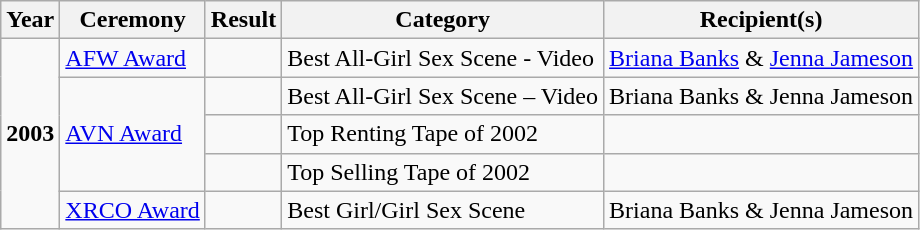<table class="wikitable">
<tr>
<th>Year</th>
<th>Ceremony</th>
<th>Result</th>
<th>Category</th>
<th>Recipient(s)</th>
</tr>
<tr>
<td rowspan="5"><strong>2003</strong></td>
<td><a href='#'>AFW Award</a></td>
<td></td>
<td>Best All-Girl Sex Scene - Video</td>
<td><a href='#'>Briana Banks</a> & <a href='#'>Jenna Jameson</a></td>
</tr>
<tr>
<td rowspan="3"><a href='#'>AVN Award</a></td>
<td></td>
<td>Best All-Girl Sex Scene – Video</td>
<td>Briana Banks & Jenna Jameson</td>
</tr>
<tr>
<td></td>
<td>Top Renting Tape of 2002</td>
<td></td>
</tr>
<tr>
<td></td>
<td>Top Selling Tape of 2002</td>
<td></td>
</tr>
<tr>
<td><a href='#'>XRCO Award</a></td>
<td></td>
<td>Best Girl/Girl Sex Scene</td>
<td>Briana Banks & Jenna Jameson</td>
</tr>
</table>
